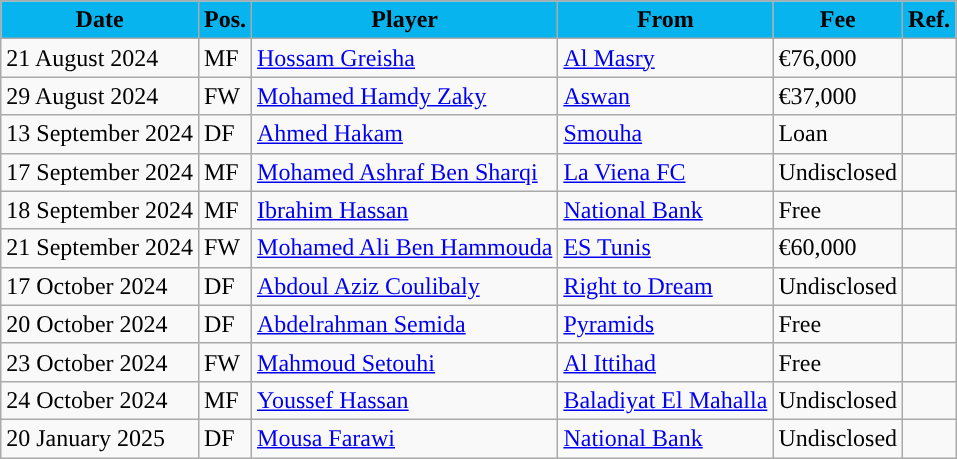<table class="wikitable plainrowheaders sortable">
<tr>
<th style="background:#07b4ed; color:#000000; ">Date</th>
<th style="background:#07b4ed; color:#000000; ">Pos.</th>
<th style="background:#07b4ed; color:#000000; ">Player</th>
<th style="background:#07b4ed; color:#000000; ">From</th>
<th style="background:#07b4ed; color:#000000; ">Fee</th>
<th style="background:#07b4ed; color:#000000; ">Ref.</th>
</tr>
<tr>
<td>21 August 2024</td>
<td>MF</td>
<td> <a href='#'>Hossam Greisha</a></td>
<td> <a href='#'>Al Masry</a></td>
<td>€76,000</td>
<td></td>
</tr>
<tr>
<td>29 August 2024</td>
<td>FW</td>
<td> <a href='#'>Mohamed Hamdy Zaky</a></td>
<td> <a href='#'>Aswan</a></td>
<td>€37,000</td>
<td></td>
</tr>
<tr>
<td>13 September 2024</td>
<td>DF</td>
<td> <a href='#'>Ahmed Hakam</a></td>
<td> <a href='#'>Smouha</a></td>
<td>Loan</td>
<td></td>
</tr>
<tr>
<td>17 September 2024</td>
<td>MF</td>
<td> <a href='#'>Mohamed Ashraf Ben Sharqi</a></td>
<td> <a href='#'>La Viena FC</a></td>
<td>Undisclosed</td>
<td></td>
</tr>
<tr>
<td>18 September 2024</td>
<td>MF</td>
<td> <a href='#'>Ibrahim Hassan</a></td>
<td> <a href='#'>National Bank</a></td>
<td>Free</td>
<td></td>
</tr>
<tr>
<td>21 September 2024</td>
<td>FW</td>
<td> <a href='#'>Mohamed Ali Ben Hammouda</a></td>
<td> <a href='#'>ES Tunis</a></td>
<td>€60,000</td>
<td></td>
</tr>
<tr>
<td>17 October 2024</td>
<td>DF</td>
<td> <a href='#'>Abdoul Aziz Coulibaly</a></td>
<td> <a href='#'>Right to Dream</a></td>
<td>Undisclosed</td>
<td></td>
</tr>
<tr>
<td>20 October 2024</td>
<td>DF</td>
<td> <a href='#'>Abdelrahman Semida</a></td>
<td> <a href='#'>Pyramids</a></td>
<td>Free</td>
<td></td>
</tr>
<tr>
<td>23 October 2024</td>
<td>FW</td>
<td> <a href='#'>Mahmoud Setouhi</a></td>
<td> <a href='#'>Al Ittihad</a></td>
<td>Free</td>
<td></td>
</tr>
<tr>
<td>24 October 2024</td>
<td>MF</td>
<td> <a href='#'>Youssef Hassan</a></td>
<td> <a href='#'>Baladiyat El Mahalla</a></td>
<td>Undisclosed</td>
<td></td>
</tr>
<tr>
<td>20 January 2025</td>
<td>DF</td>
<td> <a href='#'>Mousa Farawi</a></td>
<td> <a href='#'>National Bank</a></td>
<td>Undisclosed</td>
<td></td>
</tr>
</table>
